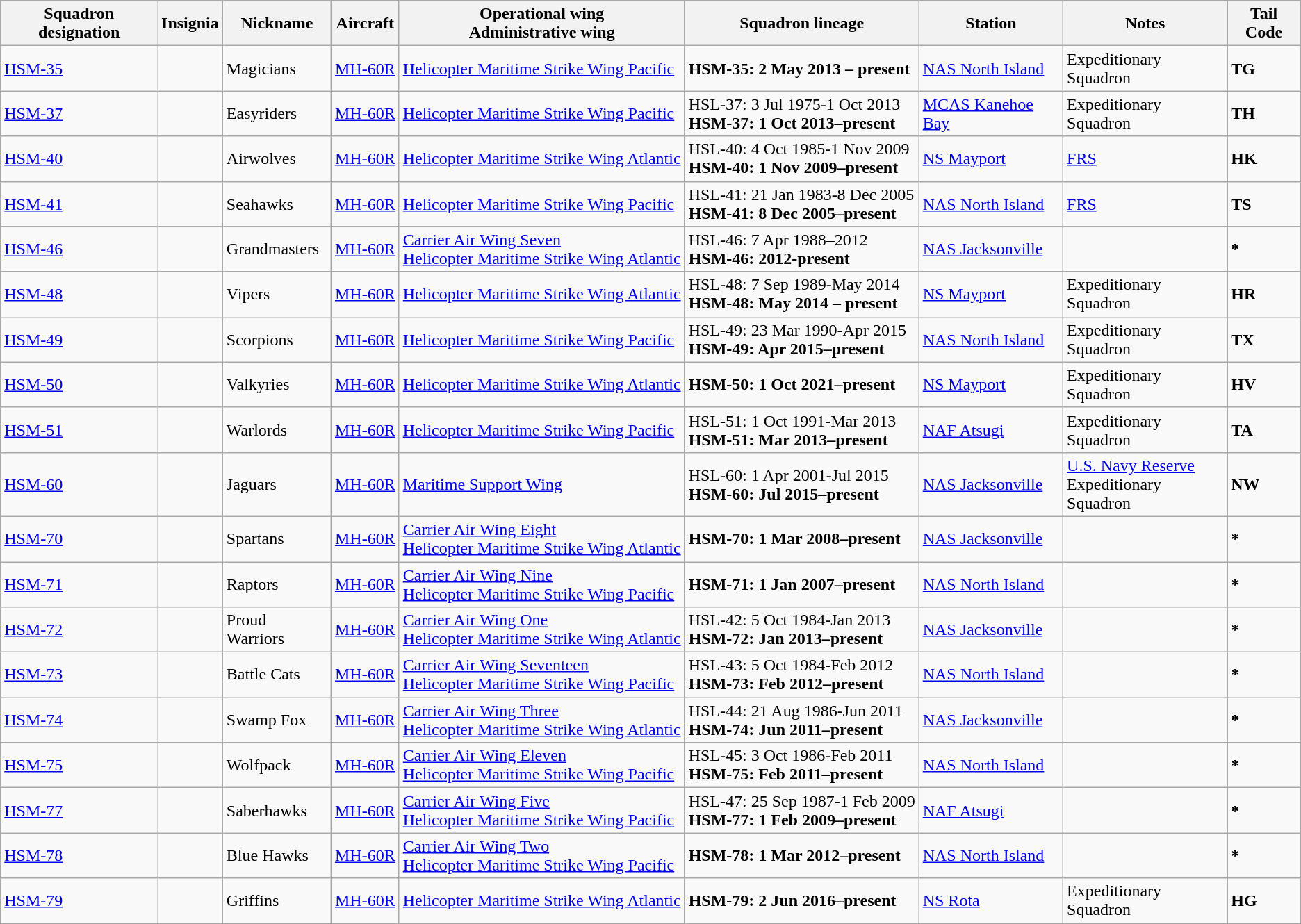<table class="wikitable sortable">
<tr>
<th>Squadron designation</th>
<th>Insignia</th>
<th>Nickname</th>
<th>Aircraft</th>
<th>Operational wing<br>Administrative wing</th>
<th>Squadron lineage</th>
<th>Station</th>
<th>Notes</th>
<th>Tail Code</th>
</tr>
<tr>
<td><a href='#'>HSM-35</a></td>
<td></td>
<td>Magicians</td>
<td style="white-space:nowrap;"><a href='#'>MH-60R</a></td>
<td><a href='#'>Helicopter Maritime Strike Wing Pacific</a></td>
<td><strong>HSM-35: 2 May 2013 – present</strong></td>
<td><a href='#'>NAS North Island</a></td>
<td>Expeditionary Squadron<br></td>
<td><strong>TG</strong></td>
</tr>
<tr>
<td><a href='#'>HSM-37</a></td>
<td></td>
<td>Easyriders</td>
<td><a href='#'>MH-60R</a></td>
<td><a href='#'>Helicopter Maritime Strike Wing Pacific</a></td>
<td>HSL-37: 3 Jul 1975-1 Oct 2013<br><strong>HSM-37: 1 Oct 2013–present</strong></td>
<td><a href='#'>MCAS Kanehoe Bay</a></td>
<td>Expeditionary Squadron</td>
<td><strong>TH</strong></td>
</tr>
<tr>
<td><a href='#'>HSM-40</a></td>
<td></td>
<td>Airwolves</td>
<td><a href='#'>MH-60R</a></td>
<td style="white-space:nowrap;"><a href='#'>Helicopter Maritime Strike Wing Atlantic</a></td>
<td>HSL-40: 4 Oct 1985-1 Nov 2009<br><strong>HSM-40: 1 Nov 2009–present</strong></td>
<td><a href='#'>NS Mayport</a></td>
<td><a href='#'>FRS</a></td>
<td><strong>HK</strong></td>
</tr>
<tr>
<td><a href='#'>HSM-41</a></td>
<td></td>
<td>Seahawks</td>
<td><a href='#'>MH-60R</a></td>
<td><a href='#'>Helicopter Maritime Strike Wing Pacific</a></td>
<td>HSL-41: 21 Jan 1983-8 Dec 2005<br><strong>HSM-41: 8 Dec 2005–present</strong></td>
<td><a href='#'>NAS North Island</a></td>
<td><a href='#'>FRS</a></td>
<td><strong>TS</strong></td>
</tr>
<tr>
<td><a href='#'>HSM-46</a></td>
<td></td>
<td>Grandmasters</td>
<td><a href='#'>MH-60R</a></td>
<td><a href='#'>Carrier Air Wing Seven</a><br><a href='#'>Helicopter Maritime Strike Wing Atlantic</a></td>
<td>HSL-46: 7 Apr 1988–2012<br><strong>HSM-46: 2012-present</strong></td>
<td><a href='#'>NAS Jacksonville</a></td>
<td></td>
<td><strong>*</strong></td>
</tr>
<tr>
<td><a href='#'>HSM-48</a></td>
<td></td>
<td>Vipers</td>
<td><a href='#'>MH-60R</a></td>
<td><a href='#'>Helicopter Maritime Strike Wing Atlantic</a></td>
<td>HSL-48: 7 Sep 1989-May 2014<br><strong>HSM-48: May 2014 – present</strong></td>
<td><a href='#'>NS Mayport</a></td>
<td>Expeditionary Squadron</td>
<td><strong>HR</strong></td>
</tr>
<tr>
<td><a href='#'>HSM-49</a></td>
<td></td>
<td>Scorpions</td>
<td><a href='#'>MH-60R</a></td>
<td><a href='#'>Helicopter Maritime Strike Wing Pacific</a></td>
<td>HSL-49: 23 Mar 1990-Apr 2015<br><strong>HSM-49: Apr 2015–present</strong></td>
<td><a href='#'>NAS North Island</a></td>
<td>Expeditionary Squadron</td>
<td><strong>TX</strong></td>
</tr>
<tr>
<td><a href='#'>HSM-50</a></td>
<td></td>
<td>Valkyries</td>
<td><a href='#'>MH-60R</a></td>
<td><a href='#'>Helicopter Maritime Strike Wing Atlantic</a></td>
<td><strong>HSM-50: 1 Oct 2021–present</strong></td>
<td><a href='#'>NS Mayport</a></td>
<td>Expeditionary Squadron</td>
<td><strong>HV</strong></td>
</tr>
<tr>
<td><a href='#'>HSM-51</a></td>
<td></td>
<td>Warlords</td>
<td><a href='#'>MH-60R</a></td>
<td><a href='#'>Helicopter Maritime Strike Wing Pacific</a></td>
<td>HSL-51: 1 Oct 1991-Mar 2013<br><strong>HSM-51: Mar 2013–present</strong></td>
<td><a href='#'>NAF Atsugi</a></td>
<td>Expeditionary Squadron</td>
<td><strong>TA</strong></td>
</tr>
<tr>
<td><a href='#'>HSM-60</a></td>
<td></td>
<td>Jaguars</td>
<td><a href='#'>MH-60R</a></td>
<td><a href='#'>Maritime Support Wing</a></td>
<td>HSL-60: 1 Apr 2001-Jul 2015<br><strong>HSM-60: Jul 2015–present</strong></td>
<td><a href='#'>NAS Jacksonville</a></td>
<td><a href='#'>U.S. Navy Reserve</a><br>Expeditionary Squadron</td>
<td><strong>NW</strong></td>
</tr>
<tr>
<td><a href='#'>HSM-70</a></td>
<td></td>
<td>Spartans</td>
<td><a href='#'>MH-60R</a></td>
<td><a href='#'>Carrier Air Wing Eight</a><br><a href='#'>Helicopter Maritime Strike Wing Atlantic</a></td>
<td><strong>HSM-70: 1 Mar 2008–present</strong></td>
<td><a href='#'>NAS Jacksonville</a></td>
<td></td>
<td><strong>*</strong></td>
</tr>
<tr>
<td><a href='#'>HSM-71</a></td>
<td></td>
<td>Raptors</td>
<td><a href='#'>MH-60R</a></td>
<td><a href='#'>Carrier Air Wing Nine</a><br><a href='#'>Helicopter Maritime Strike Wing Pacific</a></td>
<td><strong>HSM-71: 1 Jan 2007–present</strong></td>
<td><a href='#'>NAS North Island</a></td>
<td></td>
<td><strong>*</strong></td>
</tr>
<tr>
<td><a href='#'>HSM-72</a></td>
<td></td>
<td>Proud Warriors</td>
<td><a href='#'>MH-60R</a></td>
<td><a href='#'>Carrier Air Wing One</a><br><a href='#'>Helicopter Maritime Strike Wing Atlantic</a></td>
<td>HSL-42: 5 Oct 1984-Jan 2013<br><strong>HSM-72: Jan 2013–present</strong></td>
<td><a href='#'>NAS Jacksonville</a></td>
<td></td>
<td><strong>*</strong></td>
</tr>
<tr>
<td><a href='#'>HSM-73</a></td>
<td></td>
<td>Battle Cats</td>
<td><a href='#'>MH-60R</a></td>
<td><a href='#'>Carrier Air Wing Seventeen</a><br><a href='#'>Helicopter Maritime Strike Wing Pacific</a></td>
<td>HSL-43: 5 Oct 1984-Feb 2012<br><strong>HSM-73: Feb 2012–present</strong></td>
<td><a href='#'>NAS North Island</a></td>
<td></td>
<td><strong>*</strong></td>
</tr>
<tr>
<td><a href='#'>HSM-74</a></td>
<td></td>
<td>Swamp Fox</td>
<td><a href='#'>MH-60R</a></td>
<td><a href='#'>Carrier Air Wing Three</a><br><a href='#'>Helicopter Maritime Strike Wing Atlantic</a></td>
<td>HSL-44: 21 Aug 1986-Jun 2011<br><strong>HSM-74: Jun 2011–present</strong></td>
<td><a href='#'>NAS Jacksonville</a></td>
<td></td>
<td><strong>*</strong></td>
</tr>
<tr>
<td><a href='#'>HSM-75</a></td>
<td></td>
<td>Wolfpack</td>
<td><a href='#'>MH-60R</a></td>
<td><a href='#'>Carrier Air Wing Eleven</a><br><a href='#'>Helicopter Maritime Strike Wing Pacific</a></td>
<td>HSL-45: 3 Oct 1986-Feb 2011<br><strong>HSM-75: Feb 2011–present</strong></td>
<td><a href='#'>NAS North Island</a></td>
<td></td>
<td><strong>*</strong></td>
</tr>
<tr>
<td><a href='#'>HSM-77</a></td>
<td></td>
<td>Saberhawks</td>
<td><a href='#'>MH-60R</a></td>
<td><a href='#'>Carrier Air Wing Five</a><br><a href='#'>Helicopter Maritime Strike Wing Pacific</a></td>
<td style="white-space: nowrap;">HSL-47: 25 Sep 1987-1 Feb 2009<br><strong>HSM-77: 1 Feb 2009–present</strong></td>
<td><a href='#'>NAF Atsugi</a></td>
<td></td>
<td><strong>*</strong></td>
</tr>
<tr>
<td><a href='#'>HSM-78</a></td>
<td></td>
<td>Blue Hawks</td>
<td><a href='#'>MH-60R</a></td>
<td><a href='#'>Carrier Air Wing Two</a><br><a href='#'>Helicopter Maritime Strike Wing Pacific</a></td>
<td><strong>HSM-78: 1 Mar 2012–present</strong></td>
<td><a href='#'>NAS North Island</a></td>
<td></td>
<td><strong>*</strong></td>
</tr>
<tr>
<td><a href='#'>HSM-79</a></td>
<td></td>
<td>Griffins</td>
<td><a href='#'>MH-60R</a></td>
<td><a href='#'>Helicopter Maritime Strike Wing Atlantic</a></td>
<td><strong>HSM-79: 2 Jun 2016–present</strong></td>
<td><a href='#'>NS Rota</a></td>
<td>Expeditionary Squadron</td>
<td><strong>HG</strong></td>
</tr>
</table>
